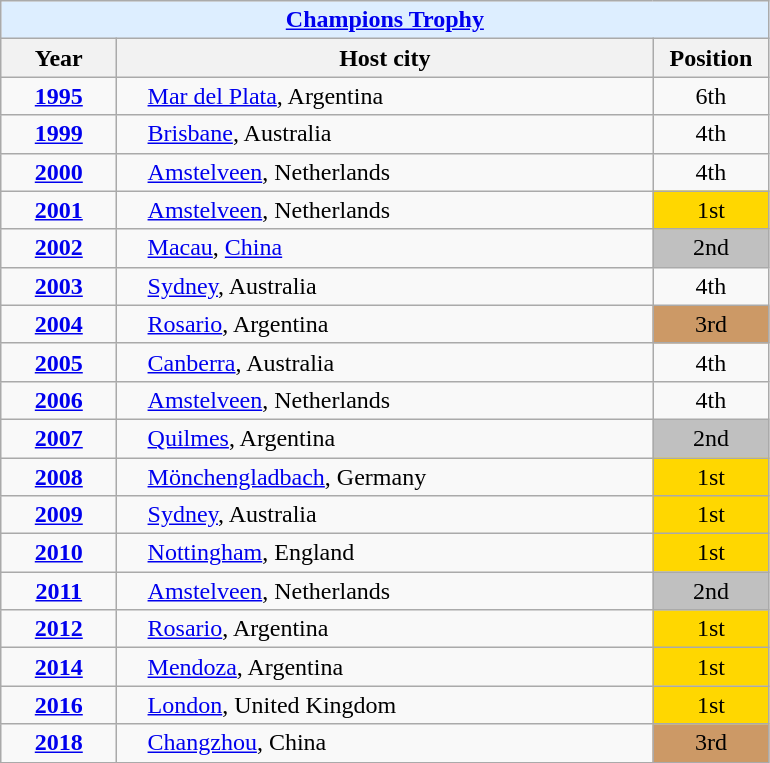<table class="wikitable" style="text-align: center;">
<tr>
<th colspan=3 style="background-color: #ddeeff;"><a href='#'>Champions Trophy</a></th>
</tr>
<tr>
<th style="width: 70px;">Year</th>
<th style="width: 350px;">Host city</th>
<th style="width: 70px;">Position</th>
</tr>
<tr>
<td><strong><a href='#'>1995</a></strong></td>
<td style="text-align: left; padding-left: 20px;"> <a href='#'>Mar del Plata</a>, Argentina</td>
<td>6th</td>
</tr>
<tr>
<td><strong><a href='#'>1999</a></strong></td>
<td style="text-align: left; padding-left: 20px;"> <a href='#'>Brisbane</a>, Australia</td>
<td>4th</td>
</tr>
<tr>
<td><strong><a href='#'>2000</a></strong></td>
<td style="text-align: left; padding-left: 20px;"> <a href='#'>Amstelveen</a>, Netherlands</td>
<td>4th</td>
</tr>
<tr>
<td><strong><a href='#'>2001</a></strong></td>
<td style="text-align: left; padding-left: 20px;"> <a href='#'>Amstelveen</a>, Netherlands</td>
<td style="background-color: gold">1st</td>
</tr>
<tr>
<td><strong><a href='#'>2002</a></strong></td>
<td style="text-align: left; padding-left: 20px;"> <a href='#'>Macau</a>, <a href='#'>China</a></td>
<td style="background-color: silver">2nd</td>
</tr>
<tr>
<td><strong><a href='#'>2003</a></strong></td>
<td style="text-align: left; padding-left: 20px;"> <a href='#'>Sydney</a>, Australia</td>
<td>4th</td>
</tr>
<tr>
<td><strong><a href='#'>2004</a></strong></td>
<td style="text-align: left; padding-left: 20px;"> <a href='#'>Rosario</a>, Argentina</td>
<td style="background-color: #cc9966">3rd</td>
</tr>
<tr>
<td><strong><a href='#'>2005</a></strong></td>
<td style="text-align: left; padding-left: 20px;"> <a href='#'>Canberra</a>, Australia</td>
<td>4th</td>
</tr>
<tr>
<td><strong><a href='#'>2006</a></strong></td>
<td style="text-align: left; padding-left: 20px;"> <a href='#'>Amstelveen</a>, Netherlands</td>
<td>4th</td>
</tr>
<tr>
<td><strong><a href='#'>2007</a></strong></td>
<td style="text-align: left; padding-left: 20px;"> <a href='#'>Quilmes</a>, Argentina</td>
<td style="background-color: silver">2nd</td>
</tr>
<tr>
<td><strong><a href='#'>2008</a></strong></td>
<td style="text-align: left; padding-left: 20px;"> <a href='#'>Mönchengladbach</a>, Germany</td>
<td style="background-color: gold">1st</td>
</tr>
<tr>
<td><strong><a href='#'>2009</a></strong></td>
<td style="text-align: left; padding-left: 20px;"> <a href='#'>Sydney</a>, Australia</td>
<td style="background-color: gold">1st</td>
</tr>
<tr>
<td><strong><a href='#'>2010</a></strong></td>
<td style="text-align: left; padding-left: 20px;"> <a href='#'>Nottingham</a>, England</td>
<td style="background-color: gold">1st</td>
</tr>
<tr>
<td><strong><a href='#'>2011</a></strong></td>
<td style="text-align: left; padding-left: 20px;"> <a href='#'>Amstelveen</a>, Netherlands</td>
<td style="background-color: silver">2nd</td>
</tr>
<tr>
<td><strong><a href='#'>2012</a></strong></td>
<td style="text-align: left; padding-left: 20px;"> <a href='#'>Rosario</a>, Argentina</td>
<td style="background-color: gold">1st</td>
</tr>
<tr>
<td><strong><a href='#'>2014</a></strong></td>
<td style="text-align: left; padding-left: 20px;"> <a href='#'>Mendoza</a>, Argentina</td>
<td style="background-color: gold">1st</td>
</tr>
<tr>
<td><strong><a href='#'>2016</a></strong></td>
<td style="text-align: left; padding-left: 20px;"> <a href='#'>London</a>, United Kingdom</td>
<td style="background-color: gold">1st</td>
</tr>
<tr>
<td><strong><a href='#'>2018</a></strong></td>
<td style="text-align: left; padding-left: 20px;"> <a href='#'>Changzhou</a>, China</td>
<td style="background-color: #cc9966">3rd</td>
</tr>
</table>
